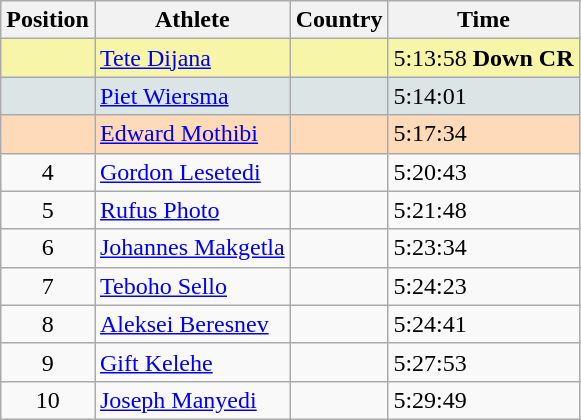<table class="wikitable">
<tr>
<th>Position</th>
<th>Athlete</th>
<th>Country</th>
<th>Time</th>
</tr>
<tr bgcolor="#F7F6A8">
<td align="center"></td>
<td><a href='#'>Tete Dijana</a></td>
<td></td>
<td>5:13:58 <strong>Down CR</strong></td>
</tr>
<tr bgcolor="#DCE5E5">
<td align="center"></td>
<td><a href='#'>Piet Wiersma</a></td>
<td></td>
<td>5:14:01</td>
</tr>
<tr bgcolor="#FFDAB9">
<td align="center"></td>
<td><a href='#'>Edward Mothibi</a></td>
<td></td>
<td>5:17:34</td>
</tr>
<tr>
<td align="center">4</td>
<td><a href='#'>Gordon Lesetedi</a></td>
<td></td>
<td>5:20:43</td>
</tr>
<tr>
<td align="center">5</td>
<td><a href='#'>Rufus Photo</a></td>
<td></td>
<td>5:21:48</td>
</tr>
<tr>
<td align="center">6</td>
<td><a href='#'>Johannes Makgetla</a></td>
<td></td>
<td>5:23:34</td>
</tr>
<tr>
<td align="center">7</td>
<td><a href='#'>Teboho Sello</a></td>
<td></td>
<td>5:24:23</td>
</tr>
<tr>
<td align="center">8</td>
<td><a href='#'>Aleksei Beresnev</a></td>
<td></td>
<td>5:24:41</td>
</tr>
<tr>
<td align="center">9</td>
<td><a href='#'>Gift Kelehe</a></td>
<td></td>
<td>5:27:53</td>
</tr>
<tr>
<td align="center">10</td>
<td><a href='#'>Joseph Manyedi</a></td>
<td></td>
<td>5:29:49</td>
</tr>
</table>
